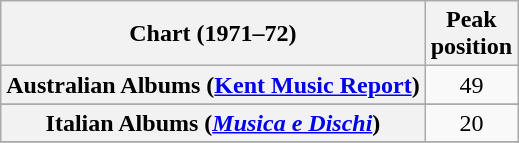<table class="wikitable sortable plainrowheaders">
<tr>
<th>Chart (1971–72)</th>
<th>Peak<br>position</th>
</tr>
<tr>
<th scope="row">Australian Albums (<a href='#'>Kent Music Report</a>)</th>
<td style="text-align:center;">49</td>
</tr>
<tr>
</tr>
<tr>
<th scope="row">Italian Albums (<em><a href='#'>Musica e Dischi</a></em>)</th>
<td align="center">20</td>
</tr>
<tr>
</tr>
</table>
